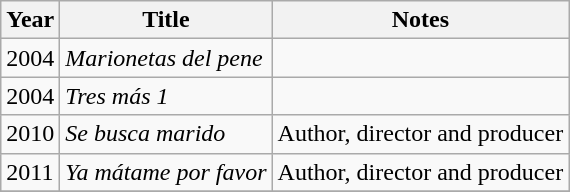<table class="wikitable sortable">
<tr>
<th>Year</th>
<th>Title</th>
<th>Notes</th>
</tr>
<tr>
<td>2004</td>
<td><em>Marionetas del pene</em></td>
<td></td>
</tr>
<tr>
<td>2004</td>
<td><em>Tres más 1</em></td>
<td></td>
</tr>
<tr>
<td>2010</td>
<td><em>Se busca marido</em></td>
<td>Author, director and producer</td>
</tr>
<tr>
<td>2011</td>
<td><em>Ya mátame por favor</em></td>
<td>Author, director and producer</td>
</tr>
<tr>
</tr>
</table>
